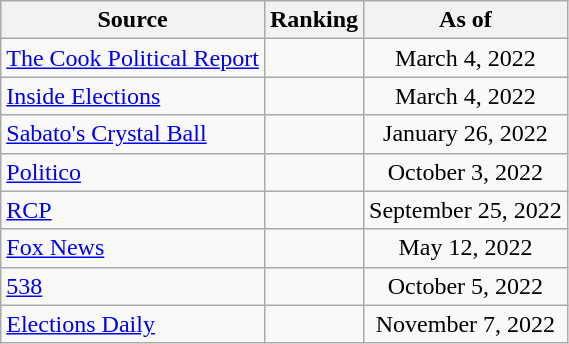<table class="wikitable" style="text-align:center">
<tr>
<th>Source</th>
<th>Ranking</th>
<th>As of</th>
</tr>
<tr>
<td align=left><a href='#'>The Cook Political Report</a></td>
<td></td>
<td>March 4, 2022</td>
</tr>
<tr>
<td align=left><a href='#'>Inside Elections</a></td>
<td></td>
<td>March 4, 2022</td>
</tr>
<tr>
<td align=left><a href='#'>Sabato's Crystal Ball</a></td>
<td></td>
<td>January 26, 2022</td>
</tr>
<tr>
<td align="left"><a href='#'>Politico</a></td>
<td></td>
<td>October 3, 2022</td>
</tr>
<tr>
<td align=left><a href='#'>RCP</a></td>
<td></td>
<td>September 25, 2022</td>
</tr>
<tr>
<td align=left><a href='#'>Fox News</a></td>
<td></td>
<td>May 12, 2022</td>
</tr>
<tr>
<td align="left"><a href='#'>538</a></td>
<td></td>
<td>October 5, 2022</td>
</tr>
<tr>
<td align="left"><a href='#'>Elections Daily</a></td>
<td></td>
<td>November 7, 2022</td>
</tr>
</table>
